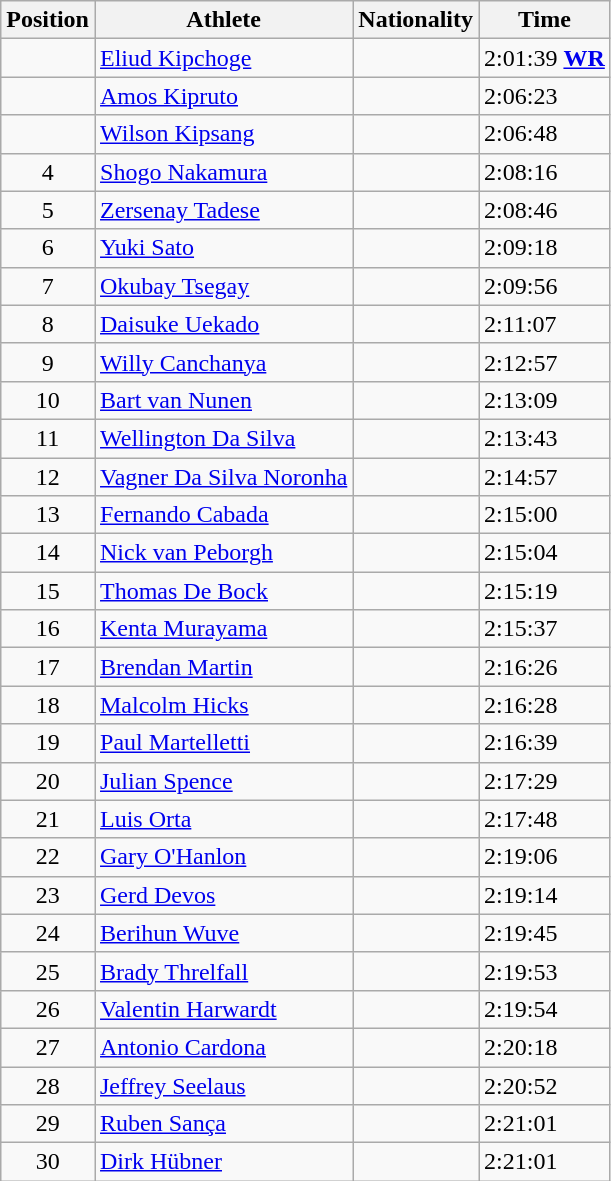<table class="wikitable sortable">
<tr>
<th>Position</th>
<th>Athlete</th>
<th>Nationality</th>
<th>Time</th>
</tr>
<tr>
<td align=center></td>
<td><a href='#'>Eliud Kipchoge</a></td>
<td></td>
<td>2:01:39 <strong><a href='#'>WR</a></strong></td>
</tr>
<tr>
<td align=center></td>
<td><a href='#'>Amos Kipruto</a></td>
<td></td>
<td>2:06:23</td>
</tr>
<tr>
<td align=center></td>
<td><a href='#'>Wilson Kipsang</a></td>
<td></td>
<td>2:06:48</td>
</tr>
<tr>
<td align=center>4</td>
<td><a href='#'>Shogo Nakamura</a></td>
<td></td>
<td>2:08:16</td>
</tr>
<tr>
<td align=center>5</td>
<td><a href='#'>Zersenay Tadese</a></td>
<td></td>
<td>2:08:46</td>
</tr>
<tr>
<td align=center>6</td>
<td><a href='#'>Yuki Sato</a></td>
<td></td>
<td>2:09:18</td>
</tr>
<tr>
<td align=center>7</td>
<td><a href='#'>Okubay Tsegay</a></td>
<td></td>
<td>2:09:56</td>
</tr>
<tr>
<td align=center>8</td>
<td><a href='#'>Daisuke Uekado</a></td>
<td></td>
<td>2:11:07</td>
</tr>
<tr>
<td align=center>9</td>
<td><a href='#'>Willy Canchanya</a></td>
<td></td>
<td>2:12:57</td>
</tr>
<tr>
<td align=center>10</td>
<td><a href='#'>Bart van Nunen</a></td>
<td></td>
<td>2:13:09</td>
</tr>
<tr>
<td align=center>11</td>
<td><a href='#'>Wellington Da Silva</a></td>
<td></td>
<td>2:13:43</td>
</tr>
<tr>
<td align=center>12</td>
<td><a href='#'>Vagner Da Silva Noronha</a></td>
<td></td>
<td>2:14:57</td>
</tr>
<tr>
<td align=center>13</td>
<td><a href='#'>Fernando Cabada</a></td>
<td></td>
<td>2:15:00</td>
</tr>
<tr>
<td align=center>14</td>
<td><a href='#'>Nick van Peborgh</a></td>
<td></td>
<td>2:15:04</td>
</tr>
<tr>
<td align=center>15</td>
<td><a href='#'>Thomas De Bock</a></td>
<td></td>
<td>2:15:19</td>
</tr>
<tr>
<td align=center>16</td>
<td><a href='#'>Kenta Murayama</a></td>
<td></td>
<td>2:15:37</td>
</tr>
<tr>
<td align=center>17</td>
<td><a href='#'>Brendan Martin</a></td>
<td></td>
<td>2:16:26</td>
</tr>
<tr>
<td align=center>18</td>
<td><a href='#'>Malcolm Hicks</a></td>
<td></td>
<td>2:16:28</td>
</tr>
<tr>
<td align=center>19</td>
<td><a href='#'>Paul Martelletti</a></td>
<td></td>
<td>2:16:39</td>
</tr>
<tr>
<td align=center>20</td>
<td><a href='#'>Julian Spence</a></td>
<td></td>
<td>2:17:29</td>
</tr>
<tr>
<td align=center>21</td>
<td><a href='#'>Luis Orta</a></td>
<td></td>
<td>2:17:48</td>
</tr>
<tr>
<td align=center>22</td>
<td><a href='#'>Gary O'Hanlon</a></td>
<td></td>
<td>2:19:06</td>
</tr>
<tr>
<td align=center>23</td>
<td><a href='#'>Gerd Devos</a></td>
<td></td>
<td>2:19:14</td>
</tr>
<tr>
<td align=center>24</td>
<td><a href='#'>Berihun Wuve</a></td>
<td></td>
<td>2:19:45</td>
</tr>
<tr>
<td align=center>25</td>
<td><a href='#'>Brady Threlfall</a></td>
<td></td>
<td>2:19:53</td>
</tr>
<tr>
<td align=center>26</td>
<td><a href='#'>Valentin Harwardt</a></td>
<td></td>
<td>2:19:54</td>
</tr>
<tr>
<td align=center>27</td>
<td><a href='#'>Antonio Cardona</a></td>
<td></td>
<td>2:20:18</td>
</tr>
<tr>
<td align=center>28</td>
<td><a href='#'>Jeffrey Seelaus</a></td>
<td></td>
<td>2:20:52</td>
</tr>
<tr>
<td align=center>29</td>
<td><a href='#'>Ruben Sança</a></td>
<td></td>
<td>2:21:01</td>
</tr>
<tr>
<td align=center>30</td>
<td><a href='#'>Dirk Hübner</a></td>
<td></td>
<td>2:21:01</td>
</tr>
</table>
